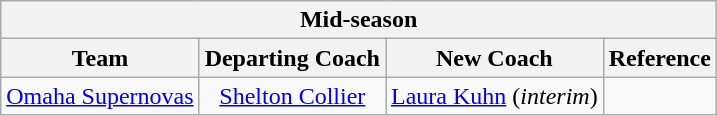<table class="wikitable" style="text-align: center;">
<tr>
<th colspan="4">Mid-season</th>
</tr>
<tr>
<th>Team</th>
<th>Departing Coach</th>
<th>New Coach</th>
<th>Reference</th>
</tr>
<tr>
<td><a href='#'>Omaha Supernovas</a></td>
<td><a href='#'>Shelton Collier</a></td>
<td><a href='#'>Laura Kuhn</a> (<em>interim</em>)</td>
<td></td>
</tr>
</table>
